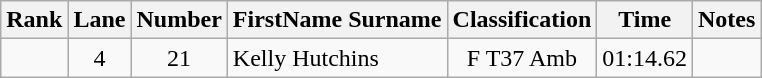<table class="wikitable sortable" style="text-align:center">
<tr>
<th>Rank</th>
<th>Lane</th>
<th>Number</th>
<th>FirstName Surname</th>
<th>Classification</th>
<th>Time</th>
<th>Notes</th>
</tr>
<tr>
<td></td>
<td>4</td>
<td>21</td>
<td style="text-align:left"> Kelly Hutchins</td>
<td>F T37 Amb</td>
<td>01:14.62</td>
<td></td>
</tr>
</table>
